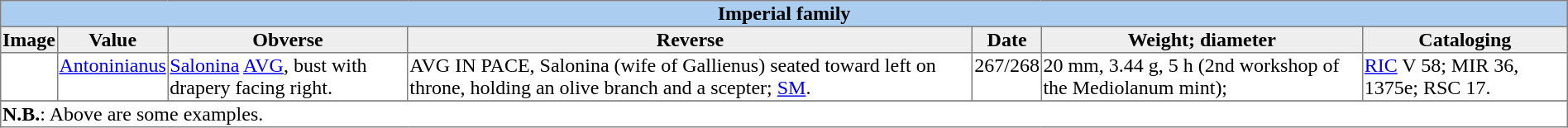<table border=1 cellspacing=0 align=center style= "border-collapse: collapse; text-align:left; ">
<tr style= "background: #ABCDEF; text-align:center; ">
<th colspan = 7>Imperial family</th>
</tr>
<tr style= "background: #eee; text-align:center;  vertical-align: top; ">
<th>Image</th>
<th>Value</th>
<th>Obverse</th>
<th>Reverse</th>
<th>Date</th>
<th>Weight; diameter</th>
<th>Cataloging</th>
</tr>
<tr style= " vertical-align: top;">
<td></td>
<td><a href='#'>Antoninianus</a></td>
<td><a href='#'>Salonina</a> <a href='#'>AVG</a>, bust with drapery facing right.</td>
<td>AVG IN PACE, Salonina (wife of Gallienus) seated toward left on throne, holding an olive branch and a scepter; <a href='#'>SM</a>.</td>
<td>267/268</td>
<td>20 mm, 3.44 g, 5 h (2nd workshop of the Mediolanum mint);</td>
<td><a href='#'>RIC</a> V 58; MIR 36, 1375e; RSC 17.</td>
</tr>
<tr style= "background: #ABCDEF; text-align:center; ">
</tr>
<tr>
<td colspan = 7><strong>N.B.</strong>: Above are some examples.</td>
</tr>
</table>
